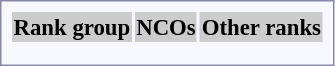<table style="border:1px solid #8888aa; background-color:#f7f8ff; padding:5px; font-size:95%; margin: 0px 12px 12px 0px;">
<tr style="background-color:#CCCCCC">
<th>Rank group</th>
<th colspan=3>NCOs</th>
<th colspan=2>Other ranks</th>
</tr>
<tr style="text-align:center;">
<th rowspan=2> </th>
<td></td>
<td></td>
<td></td>
<td></td>
<td></td>
</tr>
<tr style="text-align:center;">
<td></td>
<td></td>
<td></td>
<td></td>
<td></td>
</tr>
</table>
